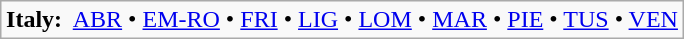<table class="wikitable"  style="margin:auto;">
<tr>
<td><strong>Italy:</strong>  <a href='#'>ABR</a> • <a href='#'>EM-RO</a> • <a href='#'>FRI</a> • <a href='#'>LIG</a> • <a href='#'>LOM</a> • <a href='#'>MAR</a> • <a href='#'>PIE</a> • <a href='#'>TUS</a> • <a href='#'>VEN</a></td>
</tr>
</table>
